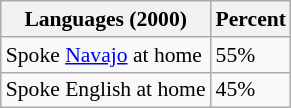<table class="wikitable sortable collapsible" style="font-size: 90%;">
<tr>
<th>Languages (2000)</th>
<th>Percent</th>
</tr>
<tr>
<td>Spoke <a href='#'>Navajo</a> at home</td>
<td>55%</td>
</tr>
<tr>
<td>Spoke English at home</td>
<td>45%</td>
</tr>
</table>
